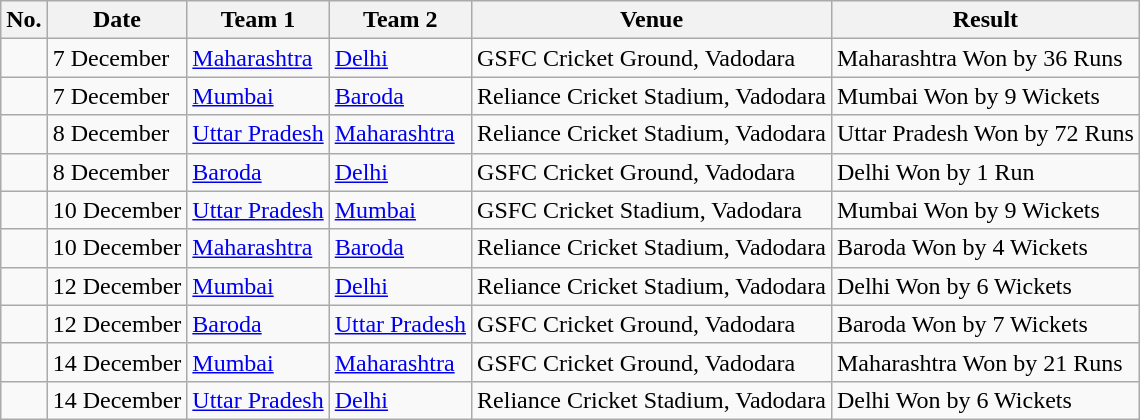<table class="wikitable collapsible collapsed">
<tr>
<th>No.</th>
<th>Date</th>
<th>Team 1</th>
<th>Team 2</th>
<th>Venue</th>
<th>Result</th>
</tr>
<tr>
<td> </td>
<td>7 December</td>
<td><a href='#'>Maharashtra</a></td>
<td><a href='#'>Delhi</a></td>
<td>GSFC Cricket Ground, Vadodara</td>
<td>Maharashtra Won by 36 Runs</td>
</tr>
<tr>
<td> </td>
<td>7 December</td>
<td><a href='#'>Mumbai</a></td>
<td><a href='#'>Baroda</a></td>
<td>Reliance Cricket Stadium, Vadodara</td>
<td>Mumbai Won by 9 Wickets</td>
</tr>
<tr>
<td> </td>
<td>8 December</td>
<td><a href='#'>Uttar Pradesh</a></td>
<td><a href='#'>Maharashtra</a></td>
<td>Reliance Cricket Stadium, Vadodara</td>
<td>Uttar Pradesh Won by 72 Runs</td>
</tr>
<tr>
<td> </td>
<td>8 December</td>
<td><a href='#'>Baroda</a></td>
<td><a href='#'>Delhi</a></td>
<td>GSFC Cricket Ground, Vadodara</td>
<td>Delhi Won by 1 Run</td>
</tr>
<tr>
<td> </td>
<td>10 December</td>
<td><a href='#'>Uttar Pradesh</a></td>
<td><a href='#'>Mumbai</a></td>
<td>GSFC Cricket Stadium, Vadodara</td>
<td>Mumbai Won by 9 Wickets</td>
</tr>
<tr>
<td> </td>
<td>10 December</td>
<td><a href='#'>Maharashtra</a></td>
<td><a href='#'>Baroda</a></td>
<td>Reliance Cricket Stadium, Vadodara</td>
<td>Baroda Won by 4 Wickets</td>
</tr>
<tr>
<td> </td>
<td>12 December</td>
<td><a href='#'>Mumbai</a></td>
<td><a href='#'>Delhi</a></td>
<td>Reliance Cricket Stadium, Vadodara</td>
<td>Delhi Won by 6 Wickets</td>
</tr>
<tr>
<td> </td>
<td>12 December</td>
<td><a href='#'>Baroda</a></td>
<td><a href='#'>Uttar Pradesh</a></td>
<td>GSFC Cricket Ground, Vadodara</td>
<td>Baroda Won by 7 Wickets</td>
</tr>
<tr>
<td> </td>
<td>14 December</td>
<td><a href='#'>Mumbai</a></td>
<td><a href='#'>Maharashtra</a></td>
<td>GSFC Cricket Ground, Vadodara</td>
<td>Maharashtra Won by 21 Runs</td>
</tr>
<tr>
<td> </td>
<td>14 December</td>
<td><a href='#'>Uttar Pradesh</a></td>
<td><a href='#'>Delhi</a></td>
<td>Reliance Cricket Stadium, Vadodara</td>
<td>Delhi Won by 6 Wickets</td>
</tr>
</table>
